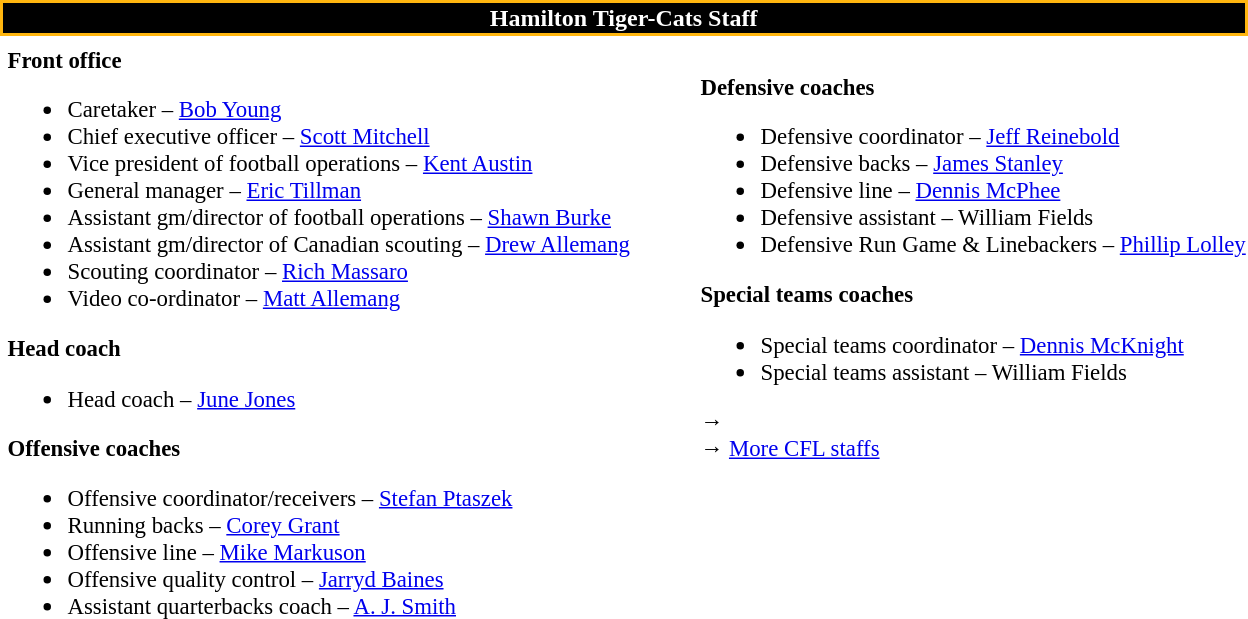<table class="toccolours" style="text-align: left;">
<tr>
<th colspan="7" style="background-color: black; color:white; border:2px solid #FFB60F;text-align:center; ">Hamilton Tiger-Cats Staff</th>
</tr>
<tr>
<td colspan=7 style="text-align:right;"></td>
</tr>
<tr>
<td style="vertical-align:top;"></td>
<td style="font-size: 95%;vertical-align:top;"><strong>Front office</strong><br><ul><li>Caretaker – <a href='#'>Bob Young</a></li><li>Chief executive officer – <a href='#'>Scott Mitchell</a></li><li>Vice president of football operations – <a href='#'>Kent Austin</a></li><li>General manager – <a href='#'>Eric Tillman</a></li><li>Assistant gm/director of football operations – <a href='#'>Shawn Burke</a></li><li>Assistant gm/director of Canadian scouting – <a href='#'>Drew Allemang</a></li><li>Scouting coordinator – <a href='#'>Rich Massaro</a></li><li>Video co-ordinator – <a href='#'>Matt Allemang</a></li></ul><strong>Head coach</strong><ul><li>Head coach – <a href='#'>June Jones</a></li></ul><strong>Offensive coaches</strong><ul><li>Offensive coordinator/receivers – <a href='#'>Stefan Ptaszek</a></li><li>Running backs – <a href='#'>Corey Grant</a></li><li>Offensive line – <a href='#'>Mike Markuson</a></li><li>Offensive quality control – <a href='#'>Jarryd Baines</a></li><li>Assistant quarterbacks coach – <a href='#'>A. J. Smith</a></li></ul></td>
<td width="35"> </td>
<td style="vertical-align:top;"></td>
<td style="font-size: 95%;vertical-align:top;"><br><strong>Defensive coaches</strong><ul><li>Defensive coordinator – <a href='#'>Jeff Reinebold</a></li><li>Defensive backs – <a href='#'>James Stanley</a></li><li>Defensive line – <a href='#'>Dennis McPhee</a></li><li>Defensive assistant – William Fields</li><li>Defensive Run Game & Linebackers – <a href='#'>Phillip Lolley</a></li></ul><strong>Special teams coaches</strong><ul><li>Special teams coordinator – <a href='#'>Dennis McKnight</a></li><li>Special teams assistant – William Fields</li></ul>→ <span></span><br>
→ <a href='#'>More CFL staffs</a></td>
</tr>
</table>
